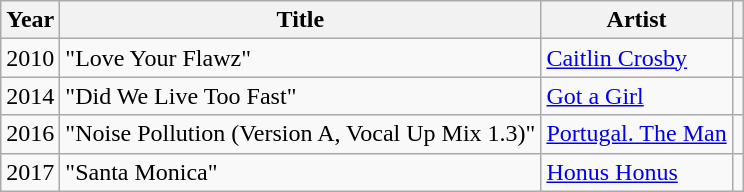<table class="wikitable plainrowheaders sortable">
<tr>
<th>Year</th>
<th>Title</th>
<th class="unsortable">Artist</th>
<th class="unsortable"></th>
</tr>
<tr>
<td>2010</td>
<td>"Love Your Flawz"</td>
<td><a href='#'>Caitlin Crosby</a></td>
<td style="text-align:center;"></td>
</tr>
<tr>
<td>2014</td>
<td>"Did We Live Too Fast"</td>
<td><a href='#'>Got a Girl</a></td>
<td></td>
</tr>
<tr>
<td>2016</td>
<td>"Noise Pollution (Version A, Vocal Up Mix 1.3)"</td>
<td><a href='#'>Portugal. The Man</a></td>
<td></td>
</tr>
<tr>
<td>2017</td>
<td>"Santa Monica"</td>
<td><a href='#'>Honus Honus</a></td>
<td></td>
</tr>
</table>
